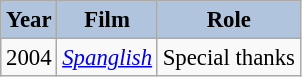<table class="wikitable" style="font-size:95%;">
<tr>
<th style="background:#B0C4DE;">Year</th>
<th style="background:#B0C4DE;">Film</th>
<th style="background:#B0C4DE;">Role</th>
</tr>
<tr>
<td>2004</td>
<td><em><a href='#'>Spanglish</a></em></td>
<td>Special thanks</td>
</tr>
</table>
